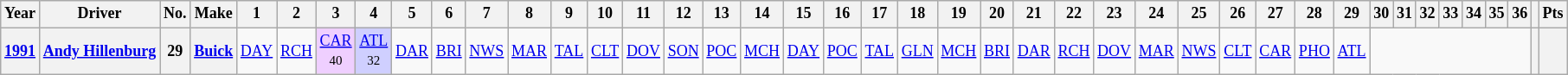<table class="wikitable" style="text-align:center; font-size:75%">
<tr>
<th>Year</th>
<th>Driver</th>
<th>No.</th>
<th>Make</th>
<th>1</th>
<th>2</th>
<th>3</th>
<th>4</th>
<th>5</th>
<th>6</th>
<th>7</th>
<th>8</th>
<th>9</th>
<th>10</th>
<th>11</th>
<th>12</th>
<th>13</th>
<th>14</th>
<th>15</th>
<th>16</th>
<th>17</th>
<th>18</th>
<th>19</th>
<th>20</th>
<th>21</th>
<th>22</th>
<th>23</th>
<th>24</th>
<th>25</th>
<th>26</th>
<th>27</th>
<th>28</th>
<th>29</th>
<th>30</th>
<th>31</th>
<th>32</th>
<th>33</th>
<th>34</th>
<th>35</th>
<th>36</th>
<th></th>
<th>Pts</th>
</tr>
<tr>
<th><a href='#'>1991</a></th>
<th><a href='#'>Andy Hillenburg</a></th>
<th>29</th>
<th><a href='#'>Buick</a></th>
<td><a href='#'>DAY</a></td>
<td><a href='#'>RCH</a></td>
<td style="background:#EFCFFF;"><a href='#'>CAR</a><br><small>40</small></td>
<td style="background:#CFCFFF;"><a href='#'>ATL</a><br><small>32</small></td>
<td><a href='#'>DAR</a></td>
<td><a href='#'>BRI</a></td>
<td><a href='#'>NWS</a></td>
<td><a href='#'>MAR</a></td>
<td><a href='#'>TAL</a></td>
<td><a href='#'>CLT</a></td>
<td><a href='#'>DOV</a></td>
<td><a href='#'>SON</a></td>
<td><a href='#'>POC</a></td>
<td><a href='#'>MCH</a></td>
<td><a href='#'>DAY</a></td>
<td><a href='#'>POC</a></td>
<td><a href='#'>TAL</a></td>
<td><a href='#'>GLN</a></td>
<td><a href='#'>MCH</a></td>
<td><a href='#'>BRI</a></td>
<td><a href='#'>DAR</a></td>
<td><a href='#'>RCH</a></td>
<td><a href='#'>DOV</a></td>
<td><a href='#'>MAR</a></td>
<td><a href='#'>NWS</a></td>
<td><a href='#'>CLT</a></td>
<td><a href='#'>CAR</a></td>
<td><a href='#'>PHO</a></td>
<td><a href='#'>ATL</a></td>
<td colspan=7></td>
<th></th>
<th></th>
</tr>
</table>
